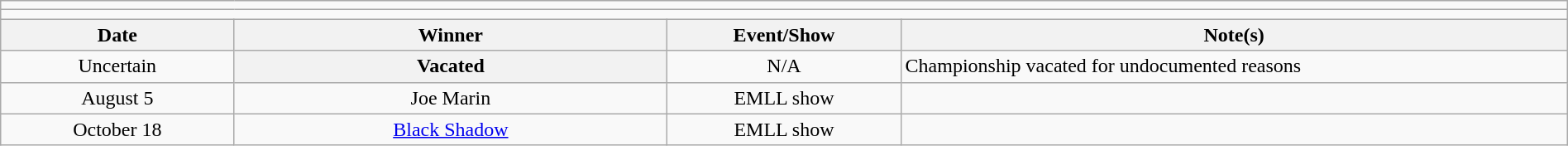<table class="wikitable" style="text-align:center; width:100%;">
<tr>
<td colspan=5></td>
</tr>
<tr>
<td colspan=5><strong></strong></td>
</tr>
<tr>
<th width=14%>Date</th>
<th width=26%>Winner</th>
<th width=14%>Event/Show</th>
<th width=40%>Note(s)</th>
</tr>
<tr>
<td>Uncertain</td>
<th>Vacated</th>
<td>N/A</td>
<td align=left>Championship vacated for undocumented reasons</td>
</tr>
<tr>
<td>August 5</td>
<td>Joe Marin</td>
<td>EMLL show</td>
<td align=left></td>
</tr>
<tr>
<td>October 18</td>
<td><a href='#'>Black Shadow</a></td>
<td>EMLL show</td>
<td align=left></td>
</tr>
</table>
